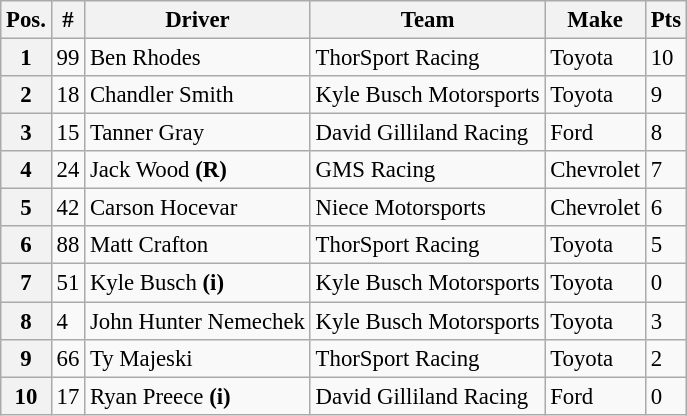<table class="wikitable" style="font-size:95%">
<tr>
<th>Pos.</th>
<th>#</th>
<th>Driver</th>
<th>Team</th>
<th>Make</th>
<th>Pts</th>
</tr>
<tr>
<th>1</th>
<td>99</td>
<td>Ben Rhodes</td>
<td>ThorSport Racing</td>
<td>Toyota</td>
<td>10</td>
</tr>
<tr>
<th>2</th>
<td>18</td>
<td>Chandler Smith</td>
<td>Kyle Busch Motorsports</td>
<td>Toyota</td>
<td>9</td>
</tr>
<tr>
<th>3</th>
<td>15</td>
<td>Tanner Gray</td>
<td>David Gilliland Racing</td>
<td>Ford</td>
<td>8</td>
</tr>
<tr>
<th>4</th>
<td>24</td>
<td>Jack Wood <strong>(R)</strong></td>
<td>GMS Racing</td>
<td>Chevrolet</td>
<td>7</td>
</tr>
<tr>
<th>5</th>
<td>42</td>
<td>Carson Hocevar</td>
<td>Niece Motorsports</td>
<td>Chevrolet</td>
<td>6</td>
</tr>
<tr>
<th>6</th>
<td>88</td>
<td>Matt Crafton</td>
<td>ThorSport Racing</td>
<td>Toyota</td>
<td>5</td>
</tr>
<tr>
<th>7</th>
<td>51</td>
<td>Kyle Busch <strong>(i)</strong></td>
<td>Kyle Busch Motorsports</td>
<td>Toyota</td>
<td>0</td>
</tr>
<tr>
<th>8</th>
<td>4</td>
<td>John Hunter Nemechek</td>
<td>Kyle Busch Motorsports</td>
<td>Toyota</td>
<td>3</td>
</tr>
<tr>
<th>9</th>
<td>66</td>
<td>Ty Majeski</td>
<td>ThorSport Racing</td>
<td>Toyota</td>
<td>2</td>
</tr>
<tr>
<th>10</th>
<td>17</td>
<td>Ryan Preece <strong>(i)</strong></td>
<td>David Gilliland Racing</td>
<td>Ford</td>
<td>0</td>
</tr>
</table>
